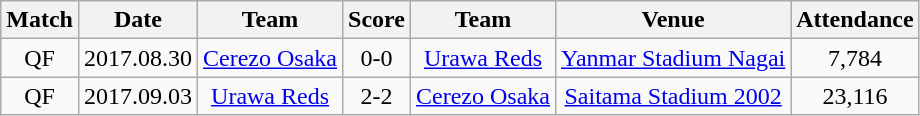<table class="wikitable" style="text-align:center;">
<tr>
<th>Match</th>
<th>Date</th>
<th>Team</th>
<th>Score</th>
<th>Team</th>
<th>Venue</th>
<th>Attendance</th>
</tr>
<tr>
<td>QF</td>
<td>2017.08.30</td>
<td><a href='#'>Cerezo Osaka</a></td>
<td>0-0</td>
<td><a href='#'>Urawa Reds</a></td>
<td><a href='#'>Yanmar Stadium Nagai</a></td>
<td>7,784</td>
</tr>
<tr>
<td>QF</td>
<td>2017.09.03</td>
<td><a href='#'>Urawa Reds</a></td>
<td>2-2</td>
<td><a href='#'>Cerezo Osaka</a></td>
<td><a href='#'>Saitama Stadium 2002</a></td>
<td>23,116</td>
</tr>
</table>
